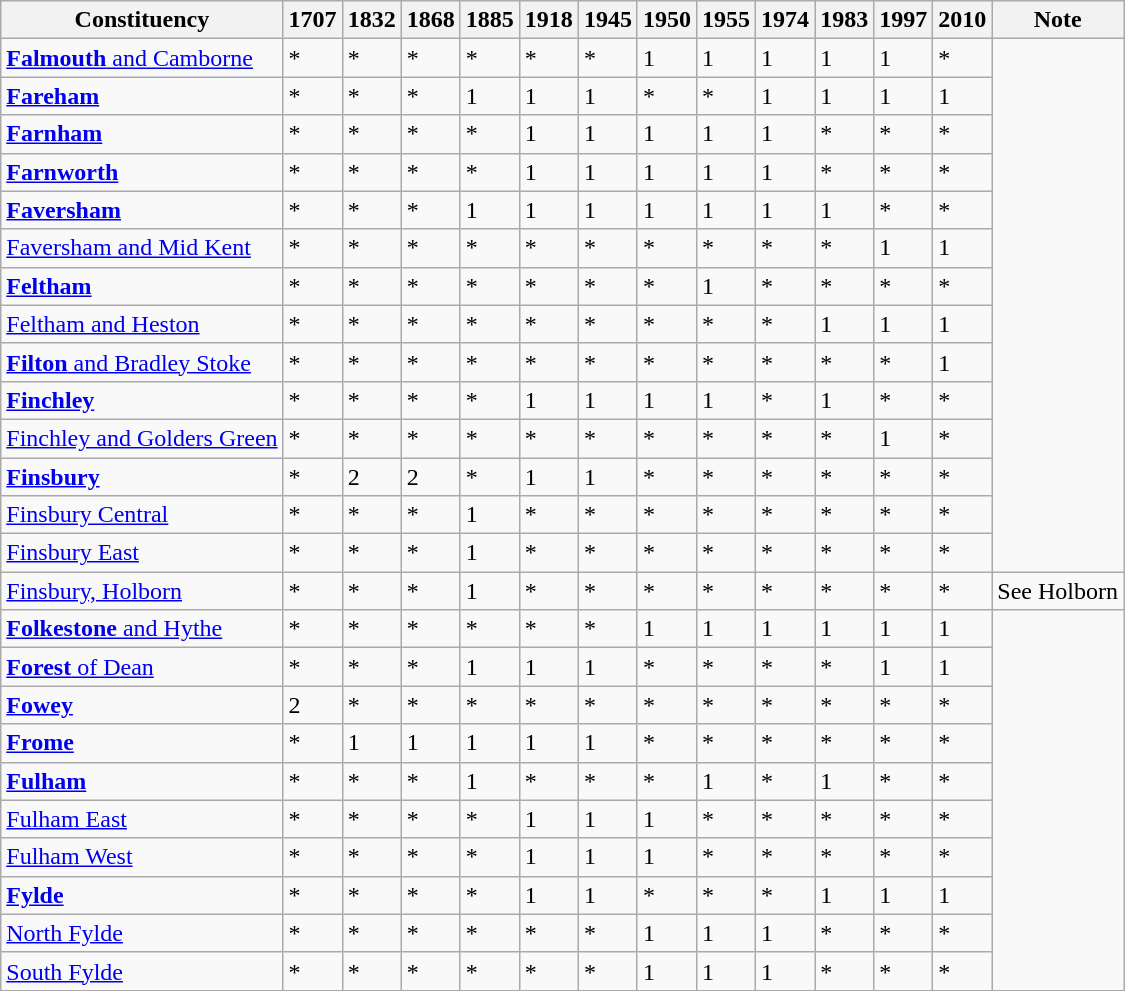<table class="wikitable">
<tr>
<th>Constituency</th>
<th>1707</th>
<th>1832</th>
<th>1868</th>
<th>1885</th>
<th>1918</th>
<th>1945</th>
<th>1950</th>
<th>1955</th>
<th>1974</th>
<th>1983</th>
<th>1997</th>
<th>2010</th>
<th>Note</th>
</tr>
<tr>
<td><a href='#'><strong>Falmouth</strong> and Camborne</a></td>
<td>*</td>
<td>*</td>
<td>*</td>
<td>*</td>
<td>*</td>
<td>*</td>
<td>1</td>
<td>1</td>
<td>1</td>
<td>1</td>
<td>1</td>
<td>*</td>
</tr>
<tr>
<td><strong><a href='#'>Fareham</a></strong></td>
<td>*</td>
<td>*</td>
<td>*</td>
<td>1</td>
<td>1</td>
<td>1</td>
<td>*</td>
<td>*</td>
<td>1</td>
<td>1</td>
<td>1</td>
<td>1</td>
</tr>
<tr>
<td><strong><a href='#'>Farnham</a></strong></td>
<td>*</td>
<td>*</td>
<td>*</td>
<td>*</td>
<td>1</td>
<td>1</td>
<td>1</td>
<td>1</td>
<td>1</td>
<td>*</td>
<td>*</td>
<td>*</td>
</tr>
<tr>
<td><strong><a href='#'>Farnworth</a></strong></td>
<td>*</td>
<td>*</td>
<td>*</td>
<td>*</td>
<td>1</td>
<td>1</td>
<td>1</td>
<td>1</td>
<td>1</td>
<td>*</td>
<td>*</td>
<td>*</td>
</tr>
<tr>
<td><strong><a href='#'>Faversham</a></strong></td>
<td>*</td>
<td>*</td>
<td>*</td>
<td>1</td>
<td>1</td>
<td>1</td>
<td>1</td>
<td>1</td>
<td>1</td>
<td>1</td>
<td>*</td>
<td>*</td>
</tr>
<tr>
<td><a href='#'>Faversham and Mid Kent</a></td>
<td>*</td>
<td>*</td>
<td>*</td>
<td>*</td>
<td>*</td>
<td>*</td>
<td>*</td>
<td>*</td>
<td>*</td>
<td>*</td>
<td>1</td>
<td>1</td>
</tr>
<tr>
<td><strong><a href='#'>Feltham</a></strong></td>
<td>*</td>
<td>*</td>
<td>*</td>
<td>*</td>
<td>*</td>
<td>*</td>
<td>*</td>
<td>1</td>
<td>*</td>
<td>*</td>
<td>*</td>
<td>*</td>
</tr>
<tr>
<td><a href='#'>Feltham and Heston</a></td>
<td>*</td>
<td>*</td>
<td>*</td>
<td>*</td>
<td>*</td>
<td>*</td>
<td>*</td>
<td>*</td>
<td>*</td>
<td>1</td>
<td>1</td>
<td>1</td>
</tr>
<tr>
<td><a href='#'><strong>Filton</strong> and Bradley Stoke</a></td>
<td>*</td>
<td>*</td>
<td>*</td>
<td>*</td>
<td>*</td>
<td>*</td>
<td>*</td>
<td>*</td>
<td>*</td>
<td>*</td>
<td>*</td>
<td>1</td>
</tr>
<tr>
<td><strong><a href='#'>Finchley</a></strong></td>
<td>*</td>
<td>*</td>
<td>*</td>
<td>*</td>
<td>1</td>
<td>1</td>
<td>1</td>
<td>1</td>
<td>*</td>
<td>1</td>
<td>*</td>
<td>*</td>
</tr>
<tr>
<td><a href='#'>Finchley and Golders Green</a></td>
<td>*</td>
<td>*</td>
<td>*</td>
<td>*</td>
<td>*</td>
<td>*</td>
<td>*</td>
<td>*</td>
<td>*</td>
<td>*</td>
<td>1</td>
<td>*</td>
</tr>
<tr>
<td><strong><a href='#'>Finsbury</a></strong></td>
<td>*</td>
<td>2</td>
<td>2</td>
<td>*</td>
<td>1</td>
<td>1</td>
<td>*</td>
<td>*</td>
<td>*</td>
<td>*</td>
<td>*</td>
<td>*</td>
</tr>
<tr>
<td><a href='#'>Finsbury Central</a></td>
<td>*</td>
<td>*</td>
<td>*</td>
<td>1</td>
<td>*</td>
<td>*</td>
<td>*</td>
<td>*</td>
<td>*</td>
<td>*</td>
<td>*</td>
<td>*</td>
</tr>
<tr>
<td><a href='#'>Finsbury East</a></td>
<td>*</td>
<td>*</td>
<td>*</td>
<td>1</td>
<td>*</td>
<td>*</td>
<td>*</td>
<td>*</td>
<td>*</td>
<td>*</td>
<td>*</td>
<td>*</td>
</tr>
<tr>
<td><a href='#'>Finsbury, Holborn</a></td>
<td>*</td>
<td>*</td>
<td>*</td>
<td>1</td>
<td>*</td>
<td>*</td>
<td>*</td>
<td>*</td>
<td>*</td>
<td>*</td>
<td>*</td>
<td>*</td>
<td>See Holborn</td>
</tr>
<tr>
<td><a href='#'><strong>Folkestone</strong> and Hythe</a></td>
<td>*</td>
<td>*</td>
<td>*</td>
<td>*</td>
<td>*</td>
<td>*</td>
<td>1</td>
<td>1</td>
<td>1</td>
<td>1</td>
<td>1</td>
<td>1</td>
</tr>
<tr>
<td><a href='#'><strong>Forest</strong> of Dean</a></td>
<td>*</td>
<td>*</td>
<td>*</td>
<td>1</td>
<td>1</td>
<td>1</td>
<td>*</td>
<td>*</td>
<td>*</td>
<td>*</td>
<td>1</td>
<td>1</td>
</tr>
<tr>
<td><strong><a href='#'>Fowey</a></strong></td>
<td>2</td>
<td>*</td>
<td>*</td>
<td>*</td>
<td>*</td>
<td>*</td>
<td>*</td>
<td>*</td>
<td>*</td>
<td>*</td>
<td>*</td>
<td>*</td>
</tr>
<tr>
<td><strong><a href='#'>Frome</a></strong></td>
<td>*</td>
<td>1</td>
<td>1</td>
<td>1</td>
<td>1</td>
<td>1</td>
<td>*</td>
<td>*</td>
<td>*</td>
<td>*</td>
<td>*</td>
<td>*</td>
</tr>
<tr>
<td><strong><a href='#'>Fulham</a></strong></td>
<td>*</td>
<td>*</td>
<td>*</td>
<td>1</td>
<td>*</td>
<td>*</td>
<td>*</td>
<td>1</td>
<td>*</td>
<td>1</td>
<td>*</td>
<td>*</td>
</tr>
<tr>
<td><a href='#'>Fulham East</a></td>
<td>*</td>
<td>*</td>
<td>*</td>
<td>*</td>
<td>1</td>
<td>1</td>
<td>1</td>
<td>*</td>
<td>*</td>
<td>*</td>
<td>*</td>
<td>*</td>
</tr>
<tr>
<td><a href='#'>Fulham West</a></td>
<td>*</td>
<td>*</td>
<td>*</td>
<td>*</td>
<td>1</td>
<td>1</td>
<td>1</td>
<td>*</td>
<td>*</td>
<td>*</td>
<td>*</td>
<td>*</td>
</tr>
<tr>
<td><strong><a href='#'>Fylde</a></strong></td>
<td>*</td>
<td>*</td>
<td>*</td>
<td>*</td>
<td>1</td>
<td>1</td>
<td>*</td>
<td>*</td>
<td>*</td>
<td>1</td>
<td>1</td>
<td>1</td>
</tr>
<tr>
<td><a href='#'>North Fylde</a></td>
<td>*</td>
<td>*</td>
<td>*</td>
<td>*</td>
<td>*</td>
<td>*</td>
<td>1</td>
<td>1</td>
<td>1</td>
<td>*</td>
<td>*</td>
<td>*</td>
</tr>
<tr>
<td><a href='#'>South Fylde</a></td>
<td>*</td>
<td>*</td>
<td>*</td>
<td>*</td>
<td>*</td>
<td>*</td>
<td>1</td>
<td>1</td>
<td>1</td>
<td>*</td>
<td>*</td>
<td>*</td>
</tr>
</table>
